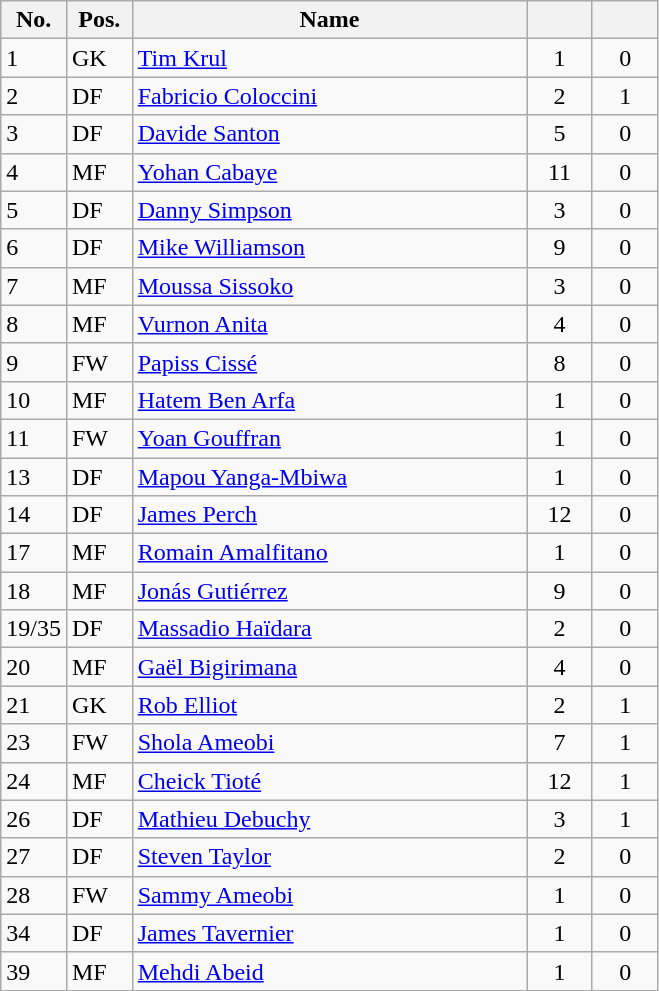<table class="wikitable" style="text-align:center">
<tr>
<th width=10%>No.</th>
<th width=10%>Pos.</th>
<th width=60%>Name</th>
<th width=10%></th>
<th width=10%></th>
</tr>
<tr>
<td align="left">1</td>
<td align="left">GK</td>
<td align="left"> <a href='#'>Tim Krul</a></td>
<td>1</td>
<td>0</td>
</tr>
<tr>
<td align="left">2</td>
<td align="left">DF</td>
<td align="left"> <a href='#'>Fabricio Coloccini</a></td>
<td>2</td>
<td>1</td>
</tr>
<tr>
<td align="left">3</td>
<td align="left">DF</td>
<td align="left"> <a href='#'>Davide Santon</a></td>
<td>5</td>
<td>0</td>
</tr>
<tr>
<td align="left">4</td>
<td align="left">MF</td>
<td align="left"> <a href='#'>Yohan Cabaye</a></td>
<td>11</td>
<td>0</td>
</tr>
<tr>
<td align="left">5</td>
<td align="left">DF</td>
<td align="left"> <a href='#'>Danny Simpson</a></td>
<td>3</td>
<td>0</td>
</tr>
<tr>
<td align="left">6</td>
<td align="left">DF</td>
<td align="left"> <a href='#'>Mike Williamson</a></td>
<td>9</td>
<td>0</td>
</tr>
<tr>
<td align="left">7</td>
<td align="left">MF</td>
<td align="left"> <a href='#'>Moussa Sissoko</a></td>
<td>3</td>
<td>0</td>
</tr>
<tr>
<td align="left">8</td>
<td align="left">MF</td>
<td align="left"> <a href='#'>Vurnon Anita</a></td>
<td>4</td>
<td>0</td>
</tr>
<tr>
<td align="left">9</td>
<td align="left">FW</td>
<td align="left"> <a href='#'>Papiss Cissé</a></td>
<td>8</td>
<td>0</td>
</tr>
<tr>
<td align="left">10</td>
<td align="left">MF</td>
<td align="left"> <a href='#'>Hatem Ben Arfa</a></td>
<td>1</td>
<td>0</td>
</tr>
<tr>
<td align="left">11</td>
<td align="left">FW</td>
<td align="left"> <a href='#'>Yoan Gouffran</a></td>
<td>1</td>
<td>0</td>
</tr>
<tr>
<td align="left">13</td>
<td align="left">DF</td>
<td align="left"> <a href='#'>Mapou Yanga-Mbiwa</a></td>
<td>1</td>
<td>0</td>
</tr>
<tr>
<td align="left">14</td>
<td align="left">DF</td>
<td align="left"> <a href='#'>James Perch</a></td>
<td>12</td>
<td>0</td>
</tr>
<tr>
<td align="left">17</td>
<td align="left">MF</td>
<td align="left"> <a href='#'>Romain Amalfitano</a></td>
<td>1</td>
<td>0</td>
</tr>
<tr>
<td align="left">18</td>
<td align="left">MF</td>
<td align="left"> <a href='#'>Jonás Gutiérrez</a></td>
<td>9</td>
<td>0</td>
</tr>
<tr>
<td align="left">19/35</td>
<td align="left">DF</td>
<td align="left"> <a href='#'>Massadio Haïdara</a></td>
<td>2</td>
<td>0</td>
</tr>
<tr>
<td align="left">20</td>
<td align="left">MF</td>
<td align="left"> <a href='#'>Gaël Bigirimana</a></td>
<td>4</td>
<td>0</td>
</tr>
<tr>
<td align="left">21</td>
<td align="left">GK</td>
<td align="left"> <a href='#'>Rob Elliot</a></td>
<td>2</td>
<td>1</td>
</tr>
<tr>
<td align="left">23</td>
<td align="left">FW</td>
<td align="left"> <a href='#'>Shola Ameobi</a></td>
<td>7</td>
<td>1</td>
</tr>
<tr>
<td align="left">24</td>
<td align="left">MF</td>
<td align="left"> <a href='#'>Cheick Tioté</a></td>
<td>12</td>
<td>1</td>
</tr>
<tr>
<td align="left">26</td>
<td align="left">DF</td>
<td align="left"> <a href='#'>Mathieu Debuchy</a></td>
<td>3</td>
<td>1</td>
</tr>
<tr>
<td align="left">27</td>
<td align="left">DF</td>
<td align="left"> <a href='#'>Steven Taylor</a></td>
<td>2</td>
<td>0</td>
</tr>
<tr>
<td align="left">28</td>
<td align="left">FW</td>
<td align="left"> <a href='#'>Sammy Ameobi</a></td>
<td>1</td>
<td>0</td>
</tr>
<tr>
<td align="left">34</td>
<td align="left">DF</td>
<td align="left"> <a href='#'>James Tavernier</a></td>
<td>1</td>
<td>0</td>
</tr>
<tr>
<td align="left">39</td>
<td align="left">MF</td>
<td align="left"> <a href='#'>Mehdi Abeid</a></td>
<td>1</td>
<td>0</td>
</tr>
</table>
